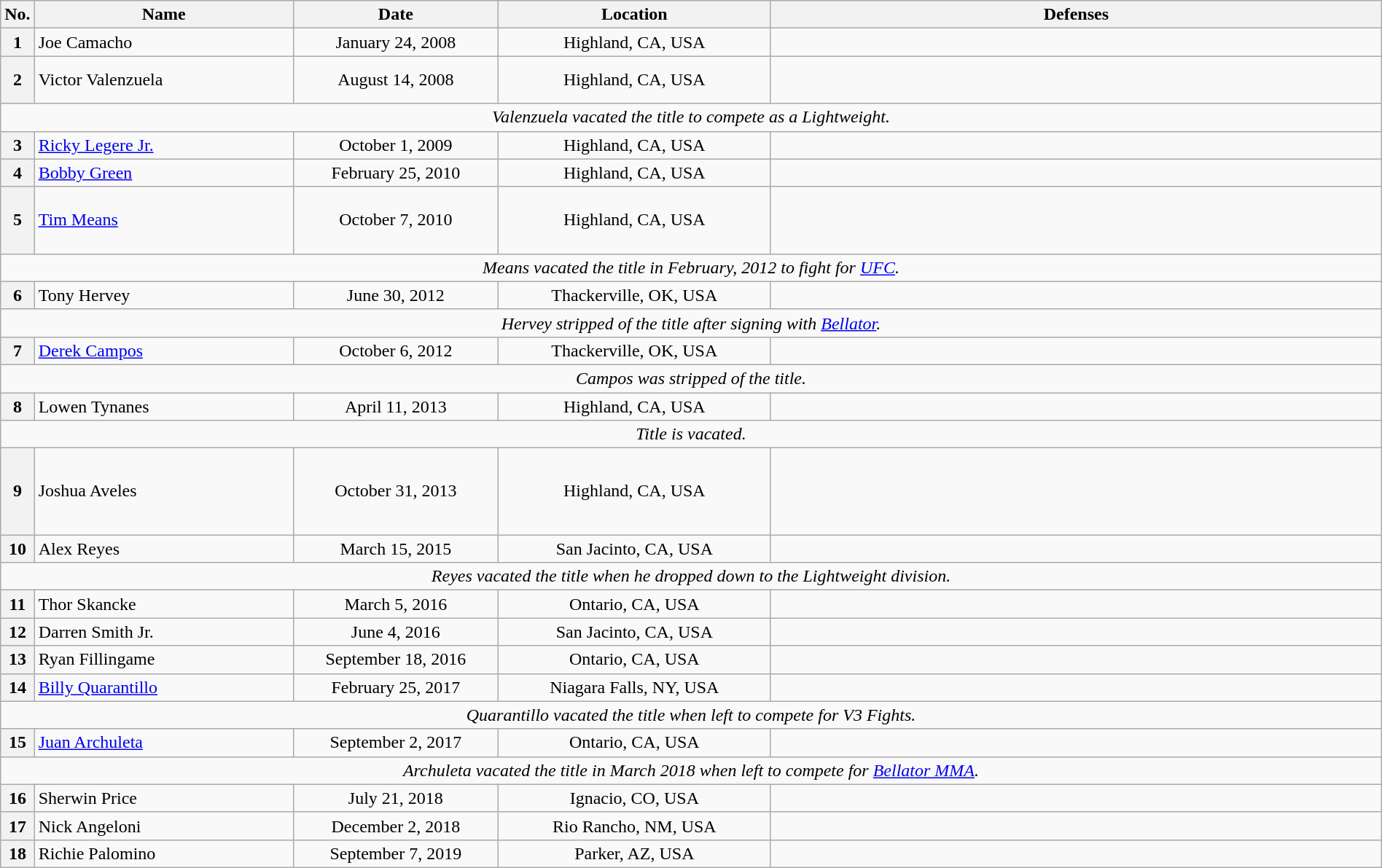<table class="wikitable" width=100%>
<tr>
<th width=1%>No.</th>
<th width=19%>Name</th>
<th width=15%>Date</th>
<th width=20%>Location</th>
<th width=45%>Defenses</th>
</tr>
<tr>
<th>1</th>
<td align=left> Joe Camacho<br></td>
<td align=center>January 24, 2008<br></td>
<td align=center>Highland, CA, USA</td>
<td></td>
</tr>
<tr>
<th>2</th>
<td align=left> Victor Valenzuela</td>
<td align=center>August 14, 2008<br></td>
<td align=center>Highland, CA, USA</td>
<td><br><br>
</td>
</tr>
<tr>
<td align="center" colspan="5"><em>Valenzuela vacated the title to compete as a Lightweight.</em></td>
</tr>
<tr>
<th>3</th>
<td align=left> <a href='#'> Ricky Legere Jr.</a><br></td>
<td align=center>October 1, 2009<br></td>
<td align=center>Highland, CA, USA</td>
<td><br></td>
</tr>
<tr>
<th>4</th>
<td align=left> <a href='#'>Bobby Green</a></td>
<td align=center>February 25, 2010<br></td>
<td align=center>Highland, CA, USA</td>
<td><br></td>
</tr>
<tr>
<th>5</th>
<td align=left> <a href='#'>Tim Means</a></td>
<td align=center>October 7, 2010<br></td>
<td align=center>Highland, CA, USA</td>
<td><br><br>
<br>
</td>
</tr>
<tr>
<td align="center" colspan="5"><em>Means vacated the title in February, 2012 to fight for <a href='#'>UFC</a>.</em></td>
</tr>
<tr>
<th>6</th>
<td align=left> Tony Hervey<br></td>
<td align=center>June 30, 2012<br></td>
<td align=center>Thackerville, OK, USA</td>
<td></td>
</tr>
<tr>
<td align="center" colspan="5"><em>Hervey stripped of the title after signing with <a href='#'>Bellator</a>.</em></td>
</tr>
<tr>
<th>7</th>
<td align=left> <a href='#'>Derek Campos</a><br></td>
<td align=center>October 6, 2012<br></td>
<td align=center>Thackerville, OK, USA</td>
<td></td>
</tr>
<tr>
<td align="center" colspan="5"><em>Campos was stripped of the title.</em></td>
</tr>
<tr>
<th>8</th>
<td align=left> Lowen Tynanes<br></td>
<td align=center>April 11, 2013<br></td>
<td align=center>Highland, CA, USA</td>
<td></td>
</tr>
<tr>
<td align="center" colspan="5"><em>Title is vacated.</em></td>
</tr>
<tr>
<th>9</th>
<td align=left> Joshua Aveles<br></td>
<td align=center>October 31, 2013<br></td>
<td align=center>Highland, CA, USA</td>
<td><br><br>
<br>
<br>
</td>
</tr>
<tr>
<th>10</th>
<td align=left> Alex Reyes</td>
<td align=center>March 15, 2015<br></td>
<td align=center>San Jacinto, CA, USA</td>
<td><br></td>
</tr>
<tr>
<td align="center" colspan="5"><em>Reyes vacated the title when he dropped down to the Lightweight division.</em></td>
</tr>
<tr>
<th>11</th>
<td align=left> Thor Skancke</td>
<td align=center>March 5, 2016<br></td>
<td align=center>Ontario, CA, USA</td>
<td></td>
</tr>
<tr>
<th>12</th>
<td align=left> Darren Smith Jr.</td>
<td align=center>June 4, 2016<br></td>
<td align=center>San Jacinto, CA, USA</td>
<td></td>
</tr>
<tr>
<th>13</th>
<td align=left> Ryan Fillingame</td>
<td align=center>September 18, 2016<br></td>
<td align=center>Ontario, CA, USA</td>
<td></td>
</tr>
<tr>
<th>14</th>
<td align=left> <a href='#'>Billy Quarantillo</a></td>
<td align=center>February 25, 2017<br></td>
<td align=center>Niagara Falls, NY, USA</td>
<td></td>
</tr>
<tr>
<td align="center" colspan="5"><em>Quarantillo vacated the title when left to compete for V3 Fights.</em></td>
</tr>
<tr>
<th>15</th>
<td align=left> <a href='#'>Juan Archuleta</a><br> </td>
<td align=center>September 2, 2017<br></td>
<td align=center>Ontario, CA, USA</td>
<td></td>
</tr>
<tr>
<td align="center" colspan="5"><em>Archuleta vacated the title in March 2018 when left to compete for <a href='#'>Bellator MMA</a>.</em></td>
</tr>
<tr>
<th>16</th>
<td align=left> Sherwin Price<br> </td>
<td align=center>July 21, 2018<br></td>
<td align=center>Ignacio, CO, USA</td>
<td></td>
</tr>
<tr>
<th>17</th>
<td align=left> Nick Angeloni</td>
<td align=center>December 2, 2018<br></td>
<td align=center>Rio Rancho, NM, USA</td>
<td></td>
</tr>
<tr>
<th>18</th>
<td align=left> Richie Palomino</td>
<td align=center>September 7, 2019<br></td>
<td align=center>Parker, AZ, USA</td>
<td></td>
</tr>
</table>
